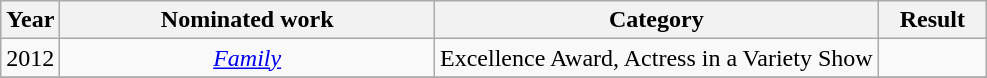<table class="wikitable sortable plainrowheaders" style="text-align:center;">
<tr>
<th style="width:6%;" scope="col">Year</th>
<th style="width:38%;" scope="col">Nominated work</th>
<th style="width:45%;" scope="col">Category</th>
<th style="width:11%;" scope="col">Result</th>
</tr>
<tr>
<td>2012</td>
<td><em><a href='#'>Family</a></em></td>
<td>Excellence Award, Actress in a Variety Show</td>
<td></td>
</tr>
<tr>
</tr>
</table>
